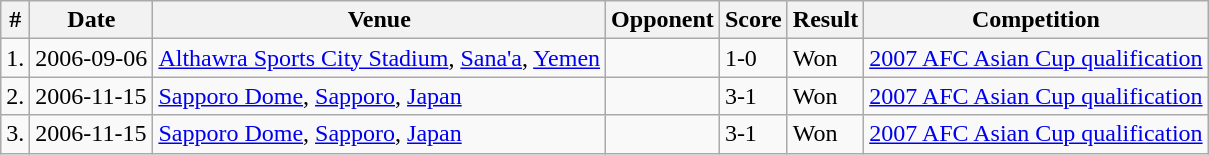<table class="wikitable">
<tr>
<th>#</th>
<th>Date</th>
<th>Venue</th>
<th>Opponent</th>
<th>Score</th>
<th>Result</th>
<th>Competition</th>
</tr>
<tr>
<td>1.</td>
<td>2006-09-06</td>
<td><a href='#'>Althawra Sports City Stadium</a>, <a href='#'>Sana'a</a>, <a href='#'>Yemen</a></td>
<td></td>
<td>1-0</td>
<td>Won</td>
<td><a href='#'>2007 AFC Asian Cup qualification</a></td>
</tr>
<tr>
<td>2.</td>
<td>2006-11-15</td>
<td><a href='#'>Sapporo Dome</a>, <a href='#'>Sapporo</a>, <a href='#'>Japan</a></td>
<td></td>
<td>3-1</td>
<td>Won</td>
<td><a href='#'>2007 AFC Asian Cup qualification</a></td>
</tr>
<tr>
<td>3.</td>
<td>2006-11-15</td>
<td><a href='#'>Sapporo Dome</a>, <a href='#'>Sapporo</a>, <a href='#'>Japan</a></td>
<td></td>
<td>3-1</td>
<td>Won</td>
<td><a href='#'>2007 AFC Asian Cup qualification</a></td>
</tr>
</table>
